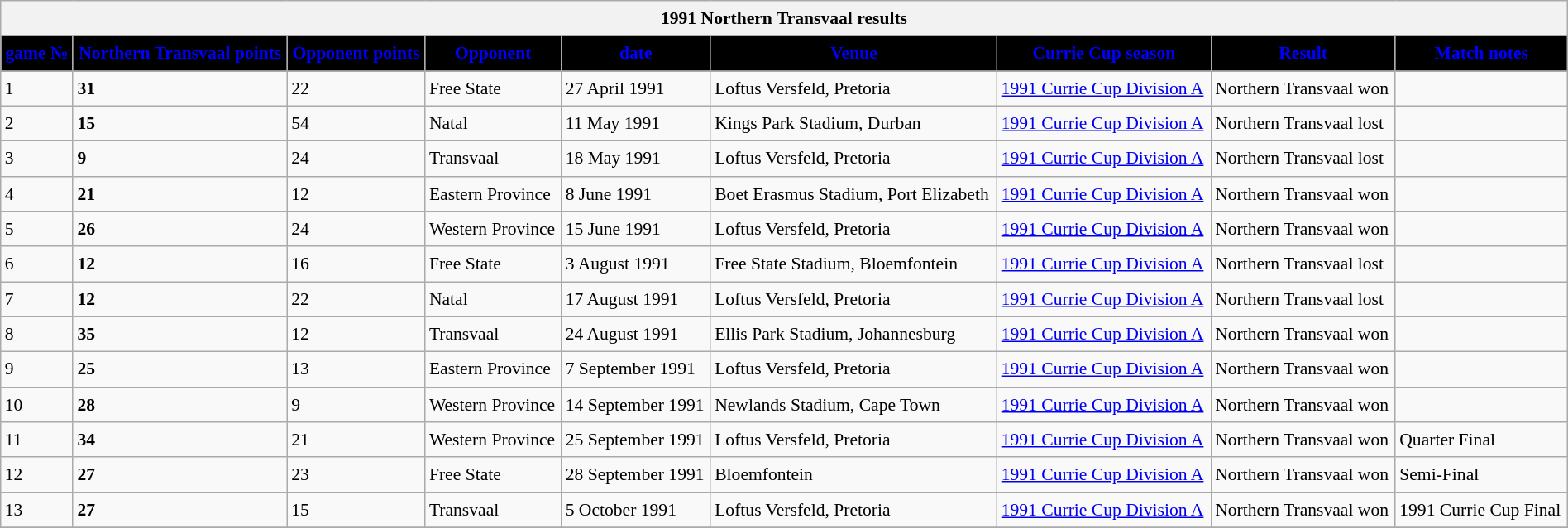<table class="wikitable collapsible sortable" style="text-align:left; line-height:150%; font-size:90%; width:100%;">
<tr>
<th colspan=9><strong>1991 Northern Transvaal results</strong></th>
</tr>
<tr>
<th style="background:black; color:blue;">game №</th>
<th style="background:black; color:blue;">Northern Transvaal points</th>
<th style="background:black; color:blue;">Opponent points</th>
<th style="background:black; color:blue;">Opponent</th>
<th style="background:black; color:blue;">date</th>
<th style="background:black; color:blue;">Venue</th>
<th style="background:black; color:blue;">Currie Cup season</th>
<th style="background:black; color:blue;">Result</th>
<th style="background:black; color:blue;">Match notes</th>
</tr>
<tr>
<td>1</td>
<td><strong>31</strong></td>
<td>22</td>
<td>Free State</td>
<td>27 April 1991</td>
<td>Loftus Versfeld, Pretoria</td>
<td><a href='#'>1991 Currie Cup Division A</a></td>
<td>Northern Transvaal won</td>
<td></td>
</tr>
<tr>
<td>2</td>
<td><strong>15</strong></td>
<td>54</td>
<td>Natal</td>
<td>11 May 1991</td>
<td>Kings Park Stadium, Durban</td>
<td><a href='#'>1991 Currie Cup Division A</a></td>
<td>Northern Transvaal lost</td>
<td></td>
</tr>
<tr>
<td>3</td>
<td><strong>9</strong></td>
<td>24</td>
<td>Transvaal</td>
<td>18 May 1991</td>
<td>Loftus Versfeld, Pretoria</td>
<td><a href='#'>1991 Currie Cup Division A</a></td>
<td>Northern Transvaal lost</td>
<td></td>
</tr>
<tr>
<td>4</td>
<td><strong>21</strong></td>
<td>12</td>
<td>Eastern Province</td>
<td>8 June 1991</td>
<td>Boet Erasmus Stadium, Port Elizabeth</td>
<td><a href='#'>1991 Currie Cup Division A</a></td>
<td>Northern Transvaal won</td>
<td></td>
</tr>
<tr>
<td>5</td>
<td><strong>26</strong></td>
<td>24</td>
<td>Western Province</td>
<td>15 June 1991</td>
<td>Loftus Versfeld, Pretoria</td>
<td><a href='#'>1991 Currie Cup Division A</a></td>
<td>Northern Transvaal won</td>
<td></td>
</tr>
<tr>
<td>6</td>
<td><strong>12</strong></td>
<td>16</td>
<td>Free State</td>
<td>3 August 1991</td>
<td>Free State Stadium, Bloemfontein</td>
<td><a href='#'>1991 Currie Cup Division A</a></td>
<td>Northern Transvaal lost</td>
<td></td>
</tr>
<tr>
<td>7</td>
<td><strong>12</strong></td>
<td>22</td>
<td>Natal</td>
<td>17 August 1991</td>
<td>Loftus Versfeld, Pretoria</td>
<td><a href='#'>1991 Currie Cup Division A</a></td>
<td>Northern Transvaal lost</td>
<td></td>
</tr>
<tr>
<td>8</td>
<td><strong>35</strong></td>
<td>12</td>
<td>Transvaal</td>
<td>24 August 1991</td>
<td>Ellis Park Stadium, Johannesburg</td>
<td><a href='#'>1991 Currie Cup Division A</a></td>
<td>Northern Transvaal won</td>
<td></td>
</tr>
<tr>
<td>9</td>
<td><strong>25</strong></td>
<td>13</td>
<td>Eastern Province</td>
<td>7 September 1991</td>
<td>Loftus Versfeld, Pretoria</td>
<td><a href='#'>1991 Currie Cup Division A</a></td>
<td>Northern Transvaal won</td>
<td></td>
</tr>
<tr>
<td>10</td>
<td><strong>28</strong></td>
<td>9</td>
<td>Western Province</td>
<td>14 September 1991</td>
<td>Newlands Stadium, Cape Town</td>
<td><a href='#'>1991 Currie Cup Division A</a></td>
<td>Northern Transvaal won</td>
<td></td>
</tr>
<tr>
<td>11</td>
<td><strong>34</strong></td>
<td>21</td>
<td>Western Province</td>
<td>25 September 1991</td>
<td>Loftus Versfeld, Pretoria</td>
<td><a href='#'>1991 Currie Cup Division A</a></td>
<td>Northern Transvaal won</td>
<td>Quarter Final</td>
</tr>
<tr>
<td>12</td>
<td><strong>27</strong></td>
<td>23</td>
<td>Free State</td>
<td>28 September 1991</td>
<td>Bloemfontein</td>
<td><a href='#'>1991 Currie Cup Division A</a></td>
<td>Northern Transvaal won</td>
<td>Semi-Final</td>
</tr>
<tr>
<td>13</td>
<td><strong>27</strong></td>
<td>15</td>
<td>Transvaal</td>
<td>5 October 1991</td>
<td>Loftus Versfeld, Pretoria</td>
<td><a href='#'>1991 Currie Cup Division A</a></td>
<td>Northern Transvaal won</td>
<td>1991 Currie Cup Final</td>
</tr>
<tr>
</tr>
</table>
